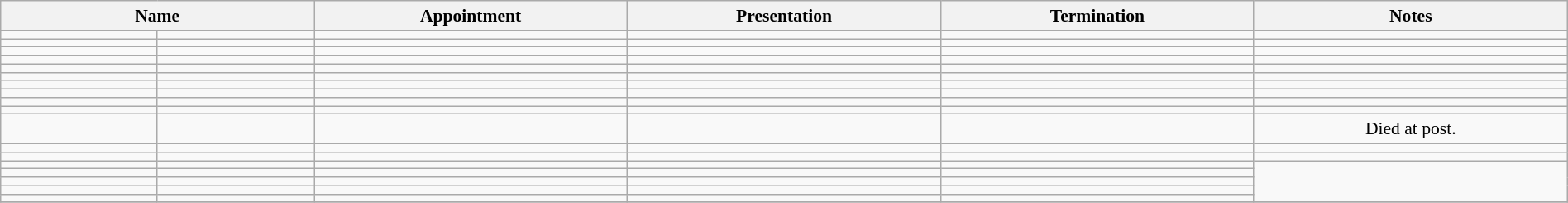<table class="wikitable sortable" style="font-size:90%; text-align:center; width:100%;">
<tr>
<th colspan=2>Name</th>
<th style="width:20%;">Appointment</th>
<th style="width:20%;">Presentation</th>
<th style="width:20%;">Termination</th>
<th class="unsortable" style="width:20%;">Notes</th>
</tr>
<tr>
<td></td>
<td></td>
<td></td>
<td></td>
<td></td>
<td></td>
</tr>
<tr>
<td></td>
<td></td>
<td></td>
<td></td>
<td></td>
<td></td>
</tr>
<tr>
<td></td>
<td></td>
<td></td>
<td></td>
<td></td>
<td></td>
</tr>
<tr>
<td></td>
<td></td>
<td></td>
<td></td>
<td></td>
<td></td>
</tr>
<tr>
<td></td>
<td></td>
<td></td>
<td></td>
<td></td>
<td></td>
</tr>
<tr>
<td></td>
<td></td>
<td></td>
<td></td>
<td></td>
<td></td>
</tr>
<tr>
<td></td>
<td></td>
<td></td>
<td></td>
<td></td>
<td></td>
</tr>
<tr>
<td></td>
<td></td>
<td></td>
<td></td>
<td></td>
<td></td>
</tr>
<tr>
<td></td>
<td></td>
<td></td>
<td></td>
<td></td>
<td></td>
</tr>
<tr>
<td></td>
<td></td>
<td></td>
<td></td>
<td></td>
<td></td>
</tr>
<tr>
<td></td>
<td></td>
<td></td>
<td></td>
<td></td>
<td>Died at post.</td>
</tr>
<tr>
<td></td>
<td></td>
<td></td>
<td></td>
<td></td>
<td></td>
</tr>
<tr>
<td></td>
<td></td>
<td></td>
<td></td>
<td></td>
<td></td>
</tr>
<tr>
<td></td>
<td></td>
<td></td>
<td></td>
<td></td>
<td rowspan="5"></td>
</tr>
<tr>
<td></td>
<td></td>
<td></td>
<td></td>
<td></td>
</tr>
<tr>
<td></td>
<td></td>
<td></td>
<td></td>
<td></td>
</tr>
<tr>
<td></td>
<td></td>
<td></td>
<td></td>
<td></td>
</tr>
<tr>
<td></td>
<td></td>
<td></td>
<td></td>
<td></td>
</tr>
<tr>
</tr>
</table>
